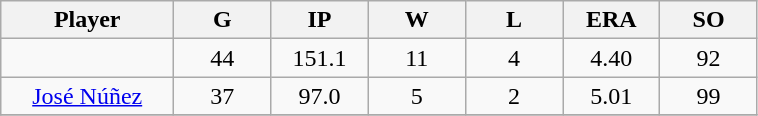<table class="wikitable sortable">
<tr>
<th bgcolor="#DDDDFF" width="16%">Player</th>
<th bgcolor="#DDDDFF" width="9%">G</th>
<th bgcolor="#DDDDFF" width="9%">IP</th>
<th bgcolor="#DDDDFF" width="9%">W</th>
<th bgcolor="#DDDDFF" width="9%">L</th>
<th bgcolor="#DDDDFF" width="9%">ERA</th>
<th bgcolor="#DDDDFF" width="9%">SO</th>
</tr>
<tr align="center">
<td></td>
<td>44</td>
<td>151.1</td>
<td>11</td>
<td>4</td>
<td>4.40</td>
<td>92</td>
</tr>
<tr align="center">
<td><a href='#'>José Núñez</a></td>
<td>37</td>
<td>97.0</td>
<td>5</td>
<td>2</td>
<td>5.01</td>
<td>99</td>
</tr>
<tr align="center">
</tr>
</table>
